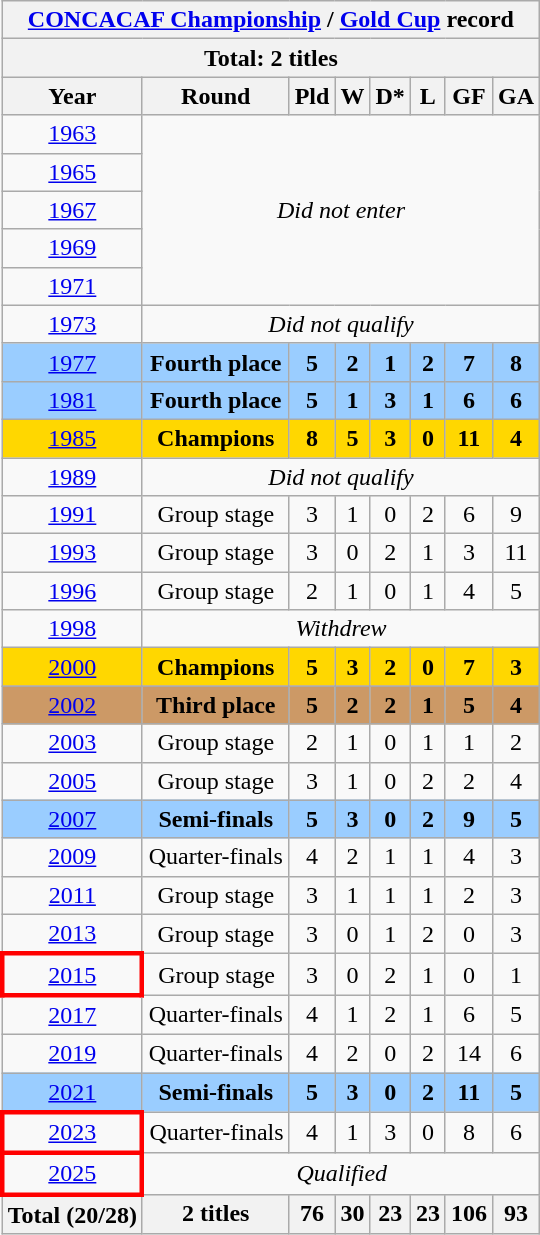<table class="wikitable" style="text-align: center;">
<tr>
<th colspan="8"><a href='#'>CONCACAF Championship</a> / <a href='#'>Gold Cup</a> record</th>
</tr>
<tr>
<th colspan="8">Total: 2 titles</th>
</tr>
<tr>
<th>Year</th>
<th>Round</th>
<th>Pld</th>
<th>W</th>
<th>D*</th>
<th>L</th>
<th>GF</th>
<th>GA</th>
</tr>
<tr>
<td> <a href='#'>1963</a></td>
<td colspan="8" rowspan="5"><em>Did not enter</em></td>
</tr>
<tr>
<td> <a href='#'>1965</a></td>
</tr>
<tr>
<td> <a href='#'>1967</a></td>
</tr>
<tr>
<td> <a href='#'>1969</a></td>
</tr>
<tr>
<td> <a href='#'>1971</a></td>
</tr>
<tr>
<td> <a href='#'>1973</a></td>
<td colspan="8"><em>Did not qualify</em></td>
</tr>
<tr style="background:#9acdff;">
<td> <a href='#'>1977</a></td>
<td><strong>Fourth place</strong></td>
<td><strong>5</strong></td>
<td><strong>2</strong></td>
<td><strong>1</strong></td>
<td><strong>2</strong></td>
<td><strong>7</strong></td>
<td><strong>8</strong></td>
</tr>
<tr style="background:#9acdff;">
<td> <a href='#'>1981</a></td>
<td><strong>Fourth place</strong></td>
<td><strong>5</strong></td>
<td><strong>1</strong></td>
<td><strong>3</strong></td>
<td><strong>1</strong></td>
<td><strong>6</strong></td>
<td><strong>6</strong></td>
</tr>
<tr bgcolor=gold>
<td><a href='#'>1985</a></td>
<td><strong>Champions</strong></td>
<td><strong>8</strong></td>
<td><strong>5</strong></td>
<td><strong>3</strong></td>
<td><strong>0</strong></td>
<td><strong>11</strong></td>
<td><strong>4</strong></td>
</tr>
<tr>
<td><a href='#'>1989</a></td>
<td colspan="8"><em>Did not qualify</em></td>
</tr>
<tr>
<td> <a href='#'>1991</a></td>
<td>Group stage</td>
<td>3</td>
<td>1</td>
<td>0</td>
<td>2</td>
<td>6</td>
<td>9</td>
</tr>
<tr>
<td>  <a href='#'>1993</a></td>
<td>Group stage</td>
<td>3</td>
<td>0</td>
<td>2</td>
<td>1</td>
<td>3</td>
<td>11</td>
</tr>
<tr>
<td> <a href='#'>1996</a></td>
<td>Group stage</td>
<td>2</td>
<td>1</td>
<td>0</td>
<td>1</td>
<td>4</td>
<td>5</td>
</tr>
<tr>
<td> <a href='#'>1998</a></td>
<td colspan="8"><em>Withdrew</em></td>
</tr>
<tr bgcolor=gold>
<td> <a href='#'>2000</a></td>
<td><strong>Champions</strong></td>
<td><strong>5</strong></td>
<td><strong>3</strong></td>
<td><strong>2</strong></td>
<td><strong>0</strong></td>
<td><strong>7</strong></td>
<td><strong>3</strong></td>
</tr>
<tr bgcolor=#c96>
<td> <a href='#'>2002</a></td>
<td><strong>Third place</strong></td>
<td><strong>5</strong></td>
<td><strong>2</strong></td>
<td><strong>2</strong></td>
<td><strong>1</strong></td>
<td><strong>5</strong></td>
<td><strong>4</strong></td>
</tr>
<tr>
<td>  <a href='#'>2003</a></td>
<td>Group stage</td>
<td>2</td>
<td>1</td>
<td>0</td>
<td>1</td>
<td>1</td>
<td>2</td>
</tr>
<tr>
<td> <a href='#'>2005</a></td>
<td>Group stage</td>
<td>3</td>
<td>1</td>
<td>0</td>
<td>2</td>
<td>2</td>
<td>4</td>
</tr>
<tr style="background:#9acdff;">
<td> <a href='#'>2007</a></td>
<td><strong>Semi-finals</strong></td>
<td><strong>5</strong></td>
<td><strong>3</strong></td>
<td><strong>0</strong></td>
<td><strong>2</strong></td>
<td><strong>9</strong></td>
<td><strong>5</strong></td>
</tr>
<tr>
<td> <a href='#'>2009</a></td>
<td>Quarter-finals</td>
<td>4</td>
<td>2</td>
<td>1</td>
<td>1</td>
<td>4</td>
<td>3</td>
</tr>
<tr>
<td> <a href='#'>2011</a></td>
<td>Group stage</td>
<td>3</td>
<td>1</td>
<td>1</td>
<td>1</td>
<td>2</td>
<td>3</td>
</tr>
<tr>
<td> <a href='#'>2013</a></td>
<td>Group stage</td>
<td>3</td>
<td>0</td>
<td>1</td>
<td>2</td>
<td>0</td>
<td>3</td>
</tr>
<tr>
<td style="border: 3px solid red">  <a href='#'>2015</a></td>
<td>Group stage</td>
<td>3</td>
<td>0</td>
<td>2</td>
<td>1</td>
<td>0</td>
<td>1</td>
</tr>
<tr>
<td> <a href='#'>2017</a></td>
<td>Quarter-finals</td>
<td>4</td>
<td>1</td>
<td>2</td>
<td>1</td>
<td>6</td>
<td>5</td>
</tr>
<tr>
<td>   <a href='#'>2019</a></td>
<td>Quarter-finals</td>
<td>4</td>
<td>2</td>
<td>0</td>
<td>2</td>
<td>14</td>
<td>6</td>
</tr>
<tr style="background:#9acdff;">
<td> <a href='#'>2021</a></td>
<td><strong>Semi-finals</strong></td>
<td><strong>5</strong></td>
<td><strong>3</strong></td>
<td><strong>0</strong></td>
<td><strong>2</strong></td>
<td><strong>11</strong></td>
<td><strong>5</strong></td>
</tr>
<tr>
<td style="border: 3px solid red">  <a href='#'>2023</a></td>
<td>Quarter-finals</td>
<td>4</td>
<td>1</td>
<td>3</td>
<td>0</td>
<td>8</td>
<td>6</td>
</tr>
<tr>
<td style="border: 3px solid red">  <a href='#'>2025</a></td>
<td colspan="8"><em>Qualified</em></td>
</tr>
<tr>
<th>Total (20/28)</th>
<th>2 titles</th>
<th>76</th>
<th>30</th>
<th>23</th>
<th>23</th>
<th>106</th>
<th>93</th>
</tr>
</table>
